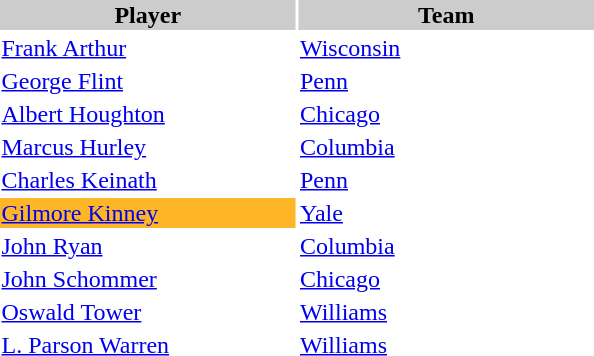<table style="width:400px" "border:'1' 'solid' 'gray'">
<tr>
<th style="background:#CCCCCC;width:50%">Player</th>
<th style="background:#CCCCCC;width:50%">Team</th>
</tr>
<tr>
<td><a href='#'>Frank Arthur</a></td>
<td><a href='#'>Wisconsin</a></td>
</tr>
<tr>
<td><a href='#'>George Flint</a></td>
<td><a href='#'>Penn</a></td>
</tr>
<tr>
<td><a href='#'>Albert Houghton</a></td>
<td><a href='#'>Chicago</a></td>
</tr>
<tr>
<td><a href='#'>Marcus Hurley</a></td>
<td><a href='#'>Columbia</a></td>
</tr>
<tr>
<td><a href='#'>Charles Keinath</a></td>
<td><a href='#'>Penn</a></td>
</tr>
<tr>
<td style="background-color:#ffb626"><a href='#'>Gilmore Kinney</a></td>
<td><a href='#'>Yale</a></td>
</tr>
<tr>
<td><a href='#'>John Ryan</a></td>
<td><a href='#'>Columbia</a></td>
</tr>
<tr>
<td><a href='#'>John Schommer</a></td>
<td><a href='#'>Chicago</a></td>
</tr>
<tr>
<td><a href='#'>Oswald Tower</a></td>
<td><a href='#'>Williams</a></td>
</tr>
<tr>
<td><a href='#'>L. Parson Warren</a></td>
<td><a href='#'>Williams</a></td>
</tr>
</table>
